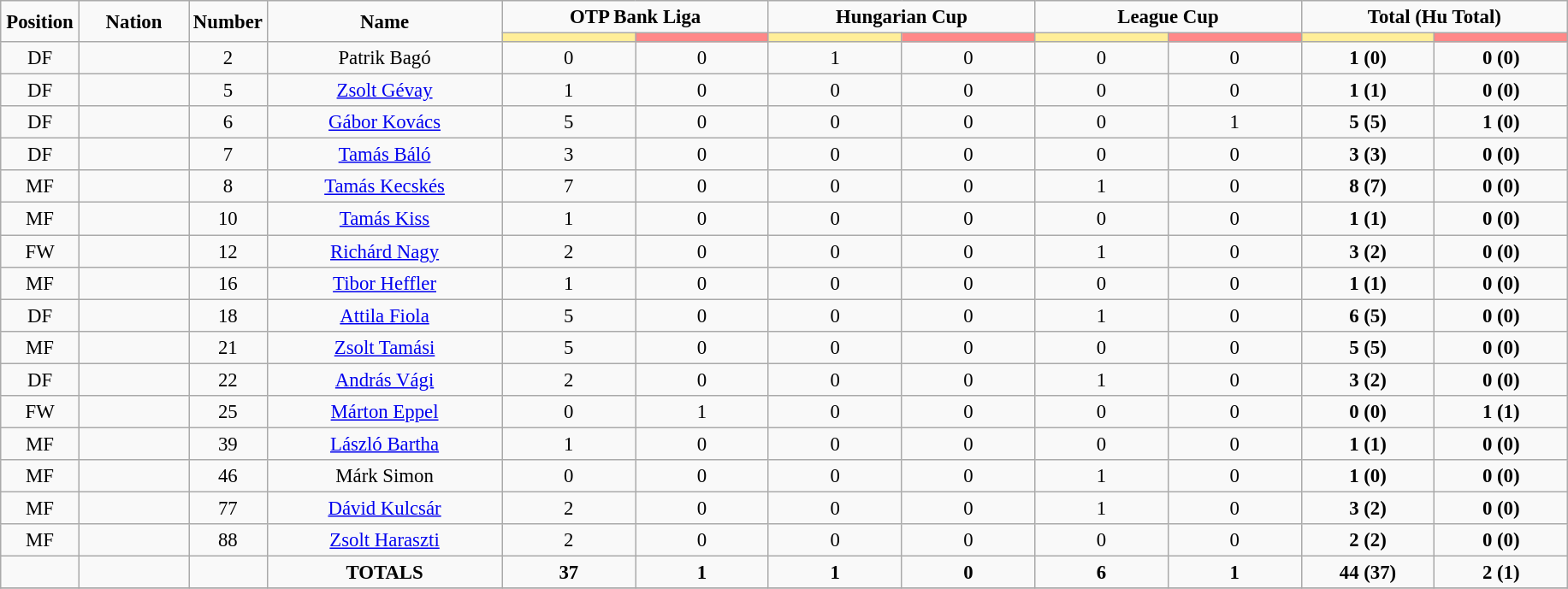<table class="wikitable" style="font-size: 95%; text-align: center;">
<tr>
<td rowspan="2" width="5%" align="center"><strong>Position</strong></td>
<td rowspan="2" width="7%" align="center"><strong>Nation</strong></td>
<td rowspan="2" width="5%" align="center"><strong>Number</strong></td>
<td rowspan="2" width="15%" align="center"><strong>Name</strong></td>
<td colspan="2" align="center"><strong>OTP Bank Liga</strong></td>
<td colspan="2" align="center"><strong>Hungarian Cup</strong></td>
<td colspan="2" align="center"><strong>League Cup</strong></td>
<td colspan="2" align="center"><strong>Total (Hu Total)</strong></td>
</tr>
<tr>
<th width=60 style="background: #FFEE99"></th>
<th width=60 style="background: #FF8888"></th>
<th width=60 style="background: #FFEE99"></th>
<th width=60 style="background: #FF8888"></th>
<th width=60 style="background: #FFEE99"></th>
<th width=60 style="background: #FF8888"></th>
<th width=60 style="background: #FFEE99"></th>
<th width=60 style="background: #FF8888"></th>
</tr>
<tr>
<td>DF</td>
<td></td>
<td>2</td>
<td>Patrik Bagó</td>
<td>0</td>
<td>0</td>
<td>1</td>
<td>0</td>
<td>0</td>
<td>0</td>
<td><strong>1 (0)</strong></td>
<td><strong>0 (0)</strong></td>
</tr>
<tr>
<td>DF</td>
<td></td>
<td>5</td>
<td><a href='#'>Zsolt Gévay</a></td>
<td>1</td>
<td>0</td>
<td>0</td>
<td>0</td>
<td>0</td>
<td>0</td>
<td><strong>1 (1)</strong></td>
<td><strong>0 (0)</strong></td>
</tr>
<tr>
<td>DF</td>
<td></td>
<td>6</td>
<td><a href='#'>Gábor Kovács</a></td>
<td>5</td>
<td>0</td>
<td>0</td>
<td>0</td>
<td>0</td>
<td>1</td>
<td><strong>5 (5)</strong></td>
<td><strong>1 (0)</strong></td>
</tr>
<tr>
<td>DF</td>
<td></td>
<td>7</td>
<td><a href='#'>Tamás Báló</a></td>
<td>3</td>
<td>0</td>
<td>0</td>
<td>0</td>
<td>0</td>
<td>0</td>
<td><strong>3 (3)</strong></td>
<td><strong>0 (0)</strong></td>
</tr>
<tr>
<td>MF</td>
<td></td>
<td>8</td>
<td><a href='#'>Tamás Kecskés</a></td>
<td>7</td>
<td>0</td>
<td>0</td>
<td>0</td>
<td>1</td>
<td>0</td>
<td><strong>8 (7)</strong></td>
<td><strong>0 (0)</strong></td>
</tr>
<tr>
<td>MF</td>
<td></td>
<td>10</td>
<td><a href='#'>Tamás Kiss</a></td>
<td>1</td>
<td>0</td>
<td>0</td>
<td>0</td>
<td>0</td>
<td>0</td>
<td><strong>1 (1)</strong></td>
<td><strong>0 (0)</strong></td>
</tr>
<tr>
<td>FW</td>
<td></td>
<td>12</td>
<td><a href='#'>Richárd Nagy</a></td>
<td>2</td>
<td>0</td>
<td>0</td>
<td>0</td>
<td>1</td>
<td>0</td>
<td><strong>3 (2)</strong></td>
<td><strong>0 (0)</strong></td>
</tr>
<tr>
<td>MF</td>
<td></td>
<td>16</td>
<td><a href='#'>Tibor Heffler</a></td>
<td>1</td>
<td>0</td>
<td>0</td>
<td>0</td>
<td>0</td>
<td>0</td>
<td><strong>1 (1)</strong></td>
<td><strong>0 (0)</strong></td>
</tr>
<tr>
<td>DF</td>
<td></td>
<td>18</td>
<td><a href='#'>Attila Fiola</a></td>
<td>5</td>
<td>0</td>
<td>0</td>
<td>0</td>
<td>1</td>
<td>0</td>
<td><strong>6 (5)</strong></td>
<td><strong>0 (0)</strong></td>
</tr>
<tr>
<td>MF</td>
<td></td>
<td>21</td>
<td><a href='#'>Zsolt Tamási</a></td>
<td>5</td>
<td>0</td>
<td>0</td>
<td>0</td>
<td>0</td>
<td>0</td>
<td><strong>5 (5)</strong></td>
<td><strong>0 (0)</strong></td>
</tr>
<tr>
<td>DF</td>
<td></td>
<td>22</td>
<td><a href='#'>András Vági</a></td>
<td>2</td>
<td>0</td>
<td>0</td>
<td>0</td>
<td>1</td>
<td>0</td>
<td><strong>3 (2)</strong></td>
<td><strong>0 (0)</strong></td>
</tr>
<tr>
<td>FW</td>
<td></td>
<td>25</td>
<td><a href='#'>Márton Eppel</a></td>
<td>0</td>
<td>1</td>
<td>0</td>
<td>0</td>
<td>0</td>
<td>0</td>
<td><strong>0 (0)</strong></td>
<td><strong>1 (1)</strong></td>
</tr>
<tr>
<td>MF</td>
<td></td>
<td>39</td>
<td><a href='#'>László Bartha</a></td>
<td>1</td>
<td>0</td>
<td>0</td>
<td>0</td>
<td>0</td>
<td>0</td>
<td><strong>1 (1)</strong></td>
<td><strong>0 (0)</strong></td>
</tr>
<tr>
<td>MF</td>
<td></td>
<td>46</td>
<td>Márk Simon</td>
<td>0</td>
<td>0</td>
<td>0</td>
<td>0</td>
<td>1</td>
<td>0</td>
<td><strong>1 (0)</strong></td>
<td><strong>0 (0)</strong></td>
</tr>
<tr>
<td>MF</td>
<td></td>
<td>77</td>
<td><a href='#'>Dávid Kulcsár</a></td>
<td>2</td>
<td>0</td>
<td>0</td>
<td>0</td>
<td>1</td>
<td>0</td>
<td><strong>3 (2)</strong></td>
<td><strong>0 (0)</strong></td>
</tr>
<tr>
<td>MF</td>
<td></td>
<td>88</td>
<td><a href='#'>Zsolt Haraszti</a></td>
<td>2</td>
<td>0</td>
<td>0</td>
<td>0</td>
<td>0</td>
<td>0</td>
<td><strong>2 (2)</strong></td>
<td><strong>0 (0)</strong></td>
</tr>
<tr>
<td></td>
<td></td>
<td></td>
<td><strong>TOTALS</strong></td>
<td><strong>37</strong></td>
<td><strong>1</strong></td>
<td><strong>1</strong></td>
<td><strong>0</strong></td>
<td><strong>6</strong></td>
<td><strong>1</strong></td>
<td><strong>44 (37)</strong></td>
<td><strong>2 (1)</strong></td>
</tr>
<tr>
</tr>
</table>
